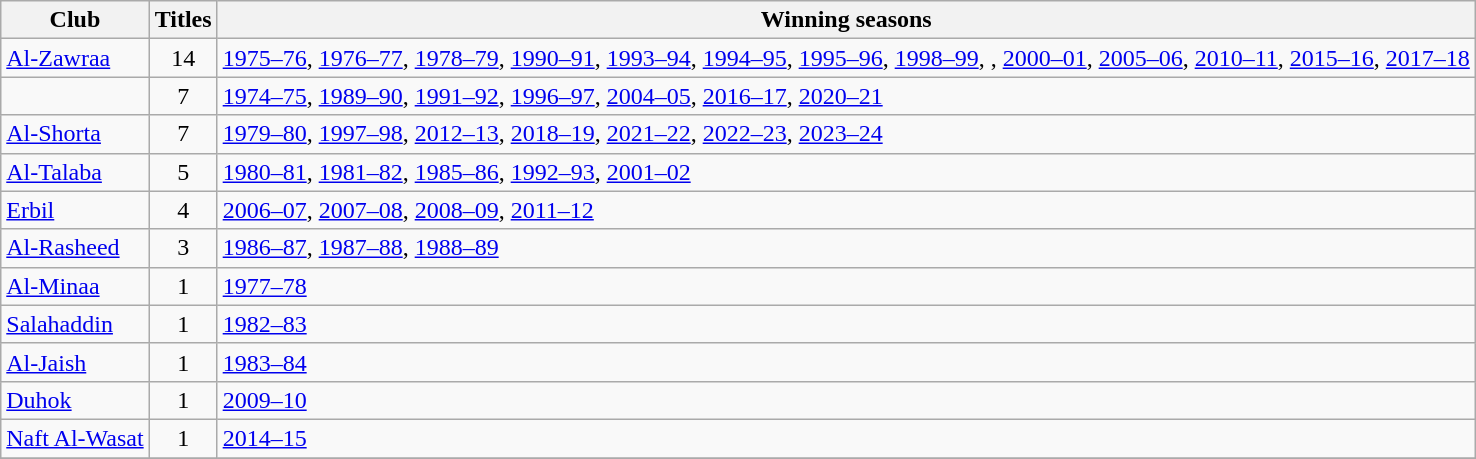<table class="wikitable">
<tr>
<th>Club</th>
<th>Titles</th>
<th>Winning seasons</th>
</tr>
<tr>
<td><a href='#'>Al-Zawraa</a></td>
<td style="text-align:center;">14</td>
<td><a href='#'>1975–76</a>, <a href='#'>1976–77</a>, <a href='#'>1978–79</a>, <a href='#'>1990–91</a>, <a href='#'>1993–94</a>, <a href='#'>1994–95</a>, <a href='#'>1995–96</a>, <a href='#'>1998–99</a>, , <a href='#'>2000–01</a>, <a href='#'>2005–06</a>, <a href='#'>2010–11</a>, <a href='#'>2015–16</a>, <a href='#'>2017–18</a></td>
</tr>
<tr>
<td></td>
<td style="text-align:center;">7</td>
<td><a href='#'>1974–75</a>, <a href='#'>1989–90</a>, <a href='#'>1991–92</a>, <a href='#'>1996–97</a>, <a href='#'>2004–05</a>, <a href='#'>2016–17</a>, <a href='#'>2020–21</a></td>
</tr>
<tr>
<td><a href='#'>Al-Shorta</a></td>
<td style="text-align:center;">7</td>
<td><a href='#'>1979–80</a>, <a href='#'>1997–98</a>, <a href='#'>2012–13</a>, <a href='#'>2018–19</a>, <a href='#'>2021–22</a>, <a href='#'>2022–23</a>, <a href='#'>2023–24</a></td>
</tr>
<tr>
<td><a href='#'>Al-Talaba</a></td>
<td style="text-align:center;">5</td>
<td><a href='#'>1980–81</a>, <a href='#'>1981–82</a>, <a href='#'>1985–86</a>, <a href='#'>1992–93</a>, <a href='#'>2001–02</a></td>
</tr>
<tr>
<td><a href='#'>Erbil</a></td>
<td style="text-align:center;">4</td>
<td><a href='#'>2006–07</a>, <a href='#'>2007–08</a>, <a href='#'>2008–09</a>, <a href='#'>2011–12</a></td>
</tr>
<tr>
<td><a href='#'>Al-Rasheed</a></td>
<td style="text-align:center;">3</td>
<td><a href='#'>1986–87</a>, <a href='#'>1987–88</a>, <a href='#'>1988–89</a></td>
</tr>
<tr>
<td><a href='#'>Al-Minaa</a></td>
<td style="text-align:center;">1</td>
<td><a href='#'>1977–78</a></td>
</tr>
<tr>
<td><a href='#'>Salahaddin</a></td>
<td style="text-align:center;">1</td>
<td><a href='#'>1982–83</a></td>
</tr>
<tr>
<td><a href='#'>Al-Jaish</a></td>
<td style="text-align:center;">1</td>
<td><a href='#'>1983–84</a></td>
</tr>
<tr>
<td><a href='#'>Duhok</a></td>
<td style="text-align:center;">1</td>
<td><a href='#'>2009–10</a></td>
</tr>
<tr>
<td><a href='#'>Naft Al-Wasat</a></td>
<td style="text-align:center;">1</td>
<td><a href='#'>2014–15</a></td>
</tr>
<tr>
</tr>
</table>
